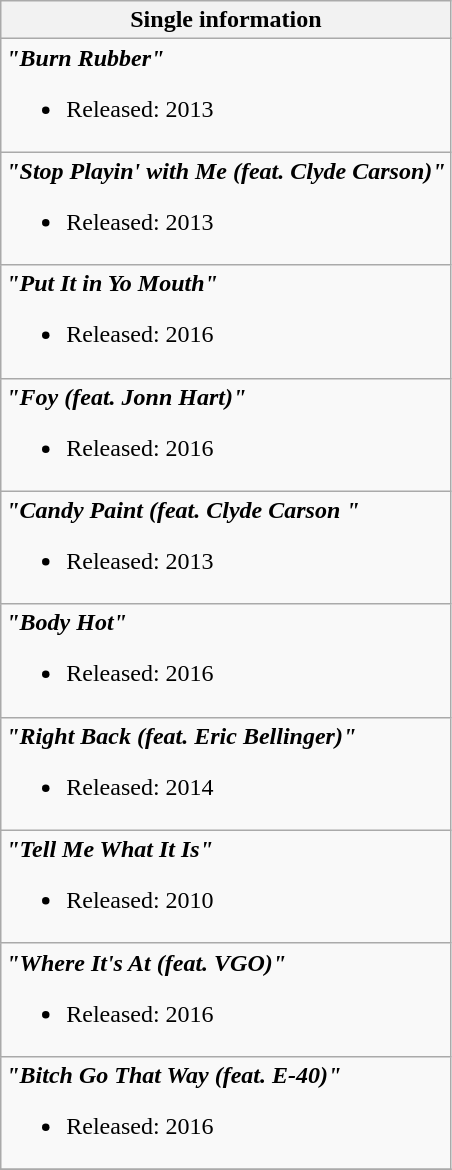<table class="wikitable">
<tr>
<th>Single information</th>
</tr>
<tr>
<td align="left"><strong><em>"Burn Rubber"</em></strong><br><ul><li>Released:  2013</li></ul></td>
</tr>
<tr>
<td align="left"><strong><em>"Stop Playin' with Me (feat. Clyde Carson)"</em></strong><br><ul><li>Released:  2013</li></ul></td>
</tr>
<tr |->
<td align="left"><strong><em>"Put It in Yo Mouth"</em></strong><br><ul><li>Released:  2016</li></ul></td>
</tr>
<tr |->
<td align="left"><strong><em>"Foy (feat. Jonn Hart)"</em></strong><br><ul><li>Released:  2016</li></ul></td>
</tr>
<tr |->
<td align="left"><strong><em>"Candy Paint (feat. Clyde Carson "</em></strong><br><ul><li>Released:  2013</li></ul></td>
</tr>
<tr |->
<td align="left"><strong><em>"Body Hot"</em></strong><br><ul><li>Released:  2016</li></ul></td>
</tr>
<tr |->
<td align="left"><strong><em>"Right Back (feat. Eric Bellinger)"</em></strong><br><ul><li>Released:  2014</li></ul></td>
</tr>
<tr |->
<td align="left"><strong><em>"Tell Me What It Is"</em></strong><br><ul><li>Released:  2010</li></ul></td>
</tr>
<tr |->
<td align="left"><strong><em>"Where It's At (feat. VGO)"</em></strong><br><ul><li>Released:  2016</li></ul></td>
</tr>
<tr |->
<td align="left"><strong><em>"Bitch Go That Way (feat. E-40)"</em></strong><br><ul><li>Released:  2016</li></ul></td>
</tr>
<tr>
</tr>
</table>
